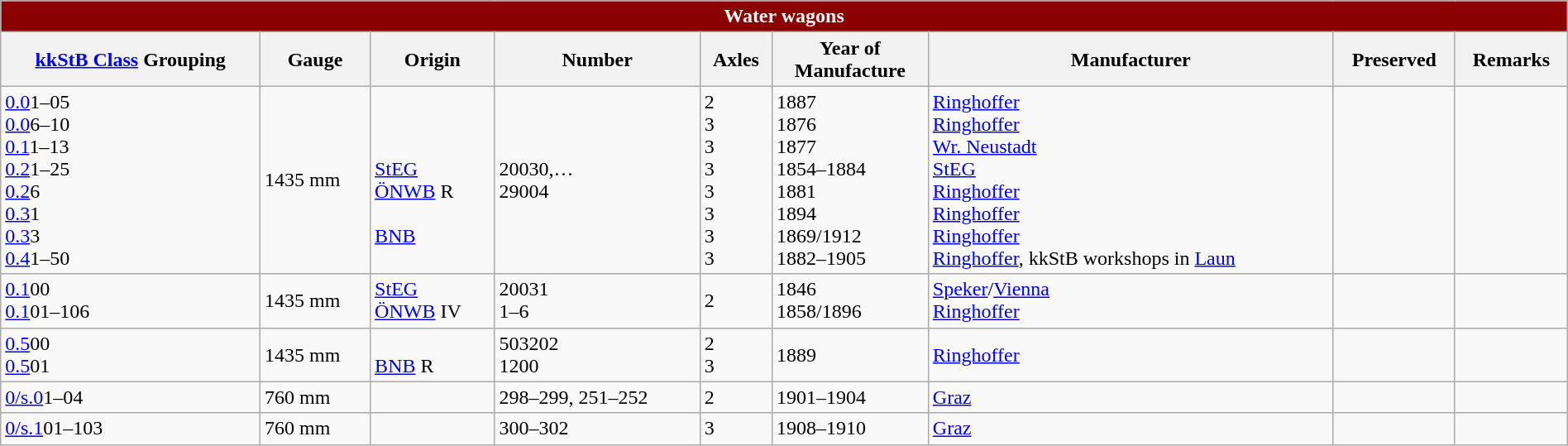<table class="wikitable" style="width:100%;">
<tr>
<th colspan="9" style="color:white; background:darkred;">Water wagons</th>
</tr>
<tr>
<th><a href='#'>kkStB Class</a> Grouping</th>
<th>Gauge</th>
<th>Origin</th>
<th>Number</th>
<th>Axles</th>
<th>Year of<br>Manufacture</th>
<th>Manufacturer</th>
<th>Preserved</th>
<th>Remarks</th>
</tr>
<tr>
<td><a href='#'>0.0</a>1–05<br><a href='#'>0.0</a>6–10<br><a href='#'>0.1</a>1–13<br><a href='#'>0.2</a>1–25<br><a href='#'>0.2</a>6<br><a href='#'>0.3</a>1<br><a href='#'>0.3</a>3<br><a href='#'>0.4</a>1–50</td>
<td>1435 mm</td>
<td> <br> <br> <br><a href='#'>StEG</a><br><a href='#'>ÖNWB</a> R<br> <br><a href='#'>BNB</a><br> </td>
<td> <br> <br> <br>20030,…<br>29004<br> <br> <br> </td>
<td>2<br>3<br>3<br>3<br>3<br>3<br>3<br>3</td>
<td>1887<br>1876<br>1877<br>1854–1884<br>1881<br>1894<br>1869/1912<br>1882–1905</td>
<td><a href='#'>Ringhoffer</a><br><a href='#'>Ringhoffer</a><br><a href='#'>Wr. Neustadt</a><br><a href='#'>StEG</a><br><a href='#'>Ringhoffer</a><br><a href='#'>Ringhoffer</a><br><a href='#'>Ringhoffer</a><br><a href='#'>Ringhoffer</a>,  kkStB workshops in <a href='#'>Laun</a></td>
<td></td>
<td></td>
</tr>
<tr>
<td><a href='#'>0.1</a>00<br><a href='#'>0.1</a>01–106</td>
<td>1435 mm</td>
<td><a href='#'>StEG</a><br><a href='#'>ÖNWB</a> IV</td>
<td>20031<br>1–6</td>
<td>2</td>
<td>1846<br>1858/1896</td>
<td><a href='#'>Speker</a>/<a href='#'>Vienna</a><br><a href='#'>Ringhoffer</a></td>
<td></td>
<td></td>
</tr>
<tr>
<td><a href='#'>0.5</a>00<br><a href='#'>0.5</a>01</td>
<td>1435 mm</td>
<td> <br><a href='#'>BNB</a> R</td>
<td>503202<br>1200</td>
<td>2<br>3</td>
<td>1889</td>
<td><a href='#'>Ringhoffer</a></td>
<td></td>
<td></td>
</tr>
<tr>
<td><a href='#'>0/s.0</a>1–04</td>
<td>760 mm</td>
<td></td>
<td>298–299, 251–252</td>
<td>2</td>
<td>1901–1904</td>
<td><a href='#'>Graz</a></td>
<td></td>
<td></td>
</tr>
<tr>
<td><a href='#'>0/s.1</a>01–103</td>
<td>760 mm</td>
<td></td>
<td>300–302</td>
<td>3</td>
<td>1908–1910</td>
<td><a href='#'>Graz</a></td>
<td></td>
<td></td>
</tr>
</table>
